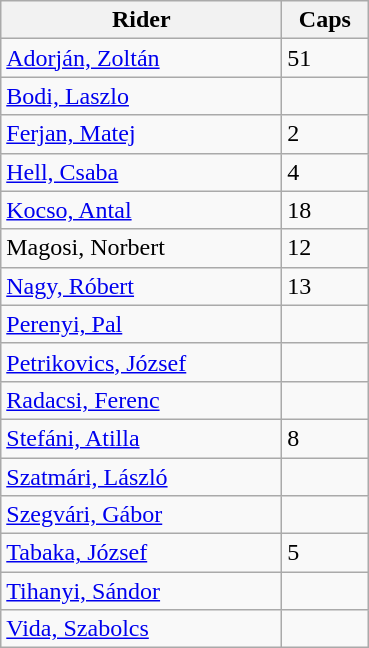<table class="sortable wikitable">
<tr>
<th width="180">Rider</th>
<th width="50">Caps</th>
</tr>
<tr>
<td><a href='#'>Adorján, Zoltán</a></td>
<td>51</td>
</tr>
<tr>
<td><a href='#'>Bodi, Laszlo</a></td>
<td></td>
</tr>
<tr>
<td><a href='#'>Ferjan, Matej</a></td>
<td>2</td>
</tr>
<tr>
<td><a href='#'>Hell, Csaba</a></td>
<td>4</td>
</tr>
<tr>
<td><a href='#'>Kocso, Antal</a></td>
<td>18</td>
</tr>
<tr>
<td>Magosi, Norbert</td>
<td>12</td>
</tr>
<tr>
<td><a href='#'>Nagy, Róbert</a></td>
<td>13</td>
</tr>
<tr>
<td><a href='#'>Perenyi, Pal</a></td>
<td></td>
</tr>
<tr>
<td><a href='#'>Petrikovics, József</a></td>
<td></td>
</tr>
<tr>
<td><a href='#'>Radacsi, Ferenc</a></td>
<td></td>
</tr>
<tr>
<td><a href='#'>Stefáni, Atilla</a></td>
<td>8</td>
</tr>
<tr>
<td><a href='#'>Szatmári, László</a></td>
<td></td>
</tr>
<tr>
<td><a href='#'>Szegvári, Gábor</a></td>
<td></td>
</tr>
<tr>
<td><a href='#'>Tabaka, József</a></td>
<td>5</td>
</tr>
<tr>
<td><a href='#'>Tihanyi, Sándor</a></td>
<td></td>
</tr>
<tr>
<td><a href='#'>Vida, Szabolcs</a></td>
<td></td>
</tr>
</table>
